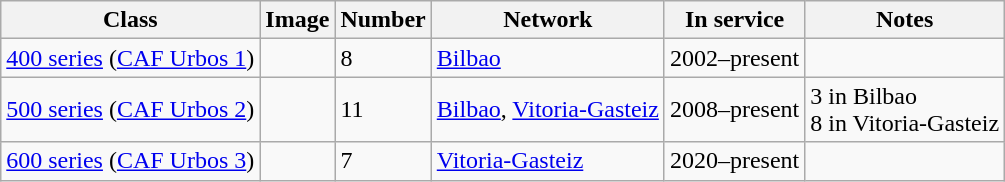<table class="wikitable" style="font-size: 100%;">
<tr>
<th>Class</th>
<th>Image</th>
<th>Number</th>
<th>Network</th>
<th>In service</th>
<th>Notes</th>
</tr>
<tr>
<td><a href='#'>400 series</a> (<a href='#'>CAF Urbos 1</a>)</td>
<td></td>
<td>8</td>
<td><a href='#'>Bilbao</a></td>
<td>2002–present</td>
<td></td>
</tr>
<tr>
<td><a href='#'>500 series</a> (<a href='#'>CAF Urbos 2</a>)</td>
<td></td>
<td>11</td>
<td><a href='#'>Bilbao</a>, <a href='#'>Vitoria-Gasteiz</a></td>
<td>2008–present</td>
<td>3 in Bilbao<br>8 in Vitoria-Gasteiz</td>
</tr>
<tr>
<td><a href='#'>600 series</a> (<a href='#'>CAF Urbos 3</a>)</td>
<td></td>
<td>7</td>
<td><a href='#'>Vitoria-Gasteiz</a></td>
<td>2020–present</td>
<td></td>
</tr>
</table>
